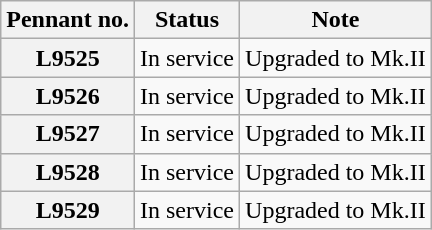<table class="wikitable plainrowheaders">
<tr>
<th scope="col">Pennant no.</th>
<th scope="col">Status</th>
<th scope="col">Note</th>
</tr>
<tr>
<th scope="row">L9525</th>
<td>In service</td>
<td>Upgraded to Mk.II</td>
</tr>
<tr>
<th scope="row">L9526</th>
<td>In service</td>
<td>Upgraded to Mk.II</td>
</tr>
<tr>
<th scope="row">L9527</th>
<td>In service</td>
<td>Upgraded to Mk.II</td>
</tr>
<tr>
<th scope="row">L9528</th>
<td>In service</td>
<td>Upgraded to Mk.II</td>
</tr>
<tr>
<th scope="row">L9529</th>
<td>In service</td>
<td>Upgraded to Mk.II</td>
</tr>
</table>
